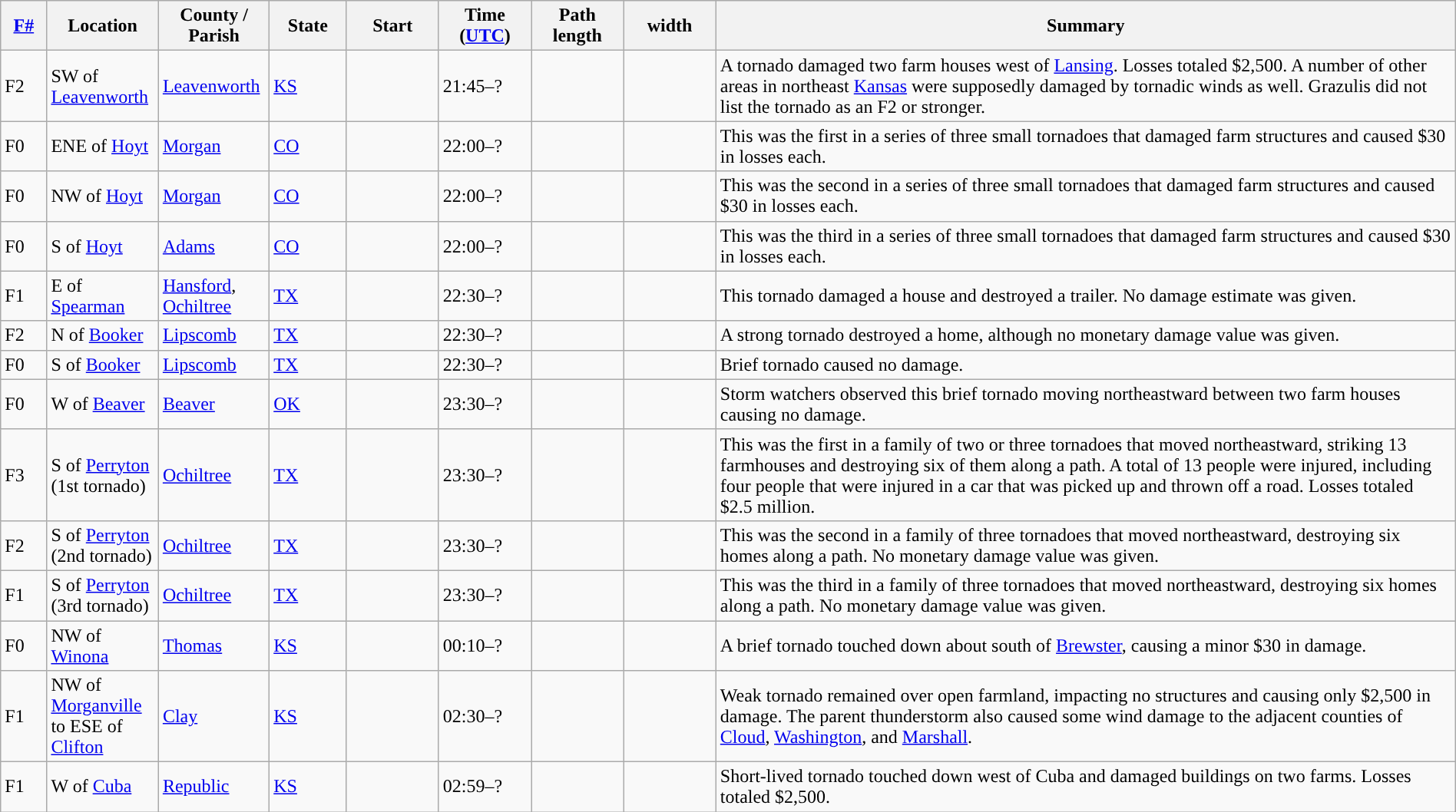<table class="wikitable sortable" style="width:100%;">
<tr>
<th scope="col"  style="width:3%; text-align:center;"><a href='#'>F#</a></th>
<th scope="col"  style="width:7%; text-align:center;" class="unsortable">Location</th>
<th scope="col"  style="width:6%; text-align:center;" class="unsortable">County / Parish</th>
<th scope="col"  style="width:5%; text-align:center;">State</th>
<th scope="col"  style="width:6%; text-align:center;">Start<br></th>
<th scope="col"  style="width:6%; text-align:center;">Time (<a href='#'>UTC</a>)</th>
<th scope="col"  style="width:6%; text-align:center;">Path length</th>
<th scope="col"  style="width:6%; text-align:center;"> width</th>
<th scope="col" class="unsortable" style="width:48%; text-align:center;">Summary</th>
</tr>
<tr>
<td>F2</td>
<td>SW of <a href='#'>Leavenworth</a></td>
<td><a href='#'>Leavenworth</a></td>
<td><a href='#'>KS</a></td>
<td></td>
<td>21:45–?</td>
<td></td>
<td></td>
<td>A tornado damaged two farm houses west of <a href='#'>Lansing</a>. Losses totaled $2,500. A number of other areas in northeast <a href='#'>Kansas</a> were supposedly damaged by tornadic winds as well. Grazulis did not list the tornado as an F2 or stronger.</td>
</tr>
<tr>
<td>F0</td>
<td>ENE of <a href='#'>Hoyt</a></td>
<td><a href='#'>Morgan</a></td>
<td><a href='#'>CO</a></td>
<td></td>
<td>22:00–?</td>
<td></td>
<td></td>
<td>This was the first in a series of three small tornadoes that damaged farm structures and caused $30 in losses each.</td>
</tr>
<tr>
<td>F0</td>
<td>NW of <a href='#'>Hoyt</a></td>
<td><a href='#'>Morgan</a></td>
<td><a href='#'>CO</a></td>
<td></td>
<td>22:00–?</td>
<td></td>
<td></td>
<td>This was the second in a series of three small tornadoes that damaged farm structures and caused $30 in losses each.</td>
</tr>
<tr>
<td>F0</td>
<td>S of <a href='#'>Hoyt</a></td>
<td><a href='#'>Adams</a></td>
<td><a href='#'>CO</a></td>
<td></td>
<td>22:00–?</td>
<td></td>
<td></td>
<td>This was the third in a series of three small tornadoes that damaged farm structures and caused $30 in losses each.</td>
</tr>
<tr>
<td>F1</td>
<td>E of <a href='#'>Spearman</a></td>
<td><a href='#'>Hansford</a>, <a href='#'>Ochiltree</a></td>
<td><a href='#'>TX</a></td>
<td></td>
<td>22:30–?</td>
<td></td>
<td></td>
<td>This tornado damaged a house and destroyed a trailer. No damage estimate was given.</td>
</tr>
<tr>
<td>F2</td>
<td>N of <a href='#'>Booker</a></td>
<td><a href='#'>Lipscomb</a></td>
<td><a href='#'>TX</a></td>
<td></td>
<td>22:30–?</td>
<td></td>
<td></td>
<td>A strong tornado destroyed a home, although no monetary damage value was given.</td>
</tr>
<tr>
<td>F0</td>
<td>S of <a href='#'>Booker</a></td>
<td><a href='#'>Lipscomb</a></td>
<td><a href='#'>TX</a></td>
<td></td>
<td>22:30–?</td>
<td></td>
<td></td>
<td>Brief tornado caused no damage.</td>
</tr>
<tr>
<td>F0</td>
<td>W of <a href='#'>Beaver</a></td>
<td><a href='#'>Beaver</a></td>
<td><a href='#'>OK</a></td>
<td></td>
<td>23:30–?</td>
<td></td>
<td></td>
<td>Storm watchers observed this brief tornado moving northeastward between two farm houses causing no damage.</td>
</tr>
<tr>
<td>F3</td>
<td>S of <a href='#'>Perryton</a> (1st tornado)</td>
<td><a href='#'>Ochiltree</a></td>
<td><a href='#'>TX</a></td>
<td></td>
<td>23:30–?</td>
<td></td>
<td></td>
<td>This was the first in a family of two or three tornadoes that moved northeastward, striking 13 farmhouses and destroying six of them along a  path. A total of 13 people were injured, including four people that were injured in a car that was picked up and thrown off a road. Losses totaled $2.5 million.</td>
</tr>
<tr>
<td>F2</td>
<td>S of <a href='#'>Perryton</a> (2nd tornado)</td>
<td><a href='#'>Ochiltree</a></td>
<td><a href='#'>TX</a></td>
<td></td>
<td>23:30–?</td>
<td></td>
<td></td>
<td>This was the second in a family of three tornadoes that moved northeastward, destroying six homes along a  path. No monetary damage value was given.</td>
</tr>
<tr>
<td>F1</td>
<td>S of <a href='#'>Perryton</a> (3rd tornado)</td>
<td><a href='#'>Ochiltree</a></td>
<td><a href='#'>TX</a></td>
<td></td>
<td>23:30–?</td>
<td></td>
<td></td>
<td>This was the third in a family of three tornadoes that moved northeastward, destroying six homes along a  path. No monetary damage value was given.</td>
</tr>
<tr>
<td>F0</td>
<td>NW of <a href='#'>Winona</a></td>
<td><a href='#'>Thomas</a></td>
<td><a href='#'>KS</a></td>
<td></td>
<td>00:10–?</td>
<td></td>
<td></td>
<td>A brief tornado touched down about  south of <a href='#'>Brewster</a>, causing a minor $30 in damage.</td>
</tr>
<tr>
<td>F1</td>
<td>NW of <a href='#'>Morganville</a> to ESE of <a href='#'>Clifton</a></td>
<td><a href='#'>Clay</a></td>
<td><a href='#'>KS</a></td>
<td></td>
<td>02:30–?</td>
<td></td>
<td></td>
<td>Weak tornado remained over open farmland, impacting no structures and causing only $2,500 in damage. The parent thunderstorm also caused some wind damage to the adjacent counties of <a href='#'>Cloud</a>, <a href='#'>Washington</a>, and <a href='#'>Marshall</a>.</td>
</tr>
<tr>
<td>F1</td>
<td>W of <a href='#'>Cuba</a></td>
<td><a href='#'>Republic</a></td>
<td><a href='#'>KS</a></td>
<td></td>
<td>02:59–?</td>
<td></td>
<td></td>
<td>Short-lived tornado touched down  west of Cuba and damaged buildings on two farms. Losses totaled $2,500.</td>
</tr>
</table>
